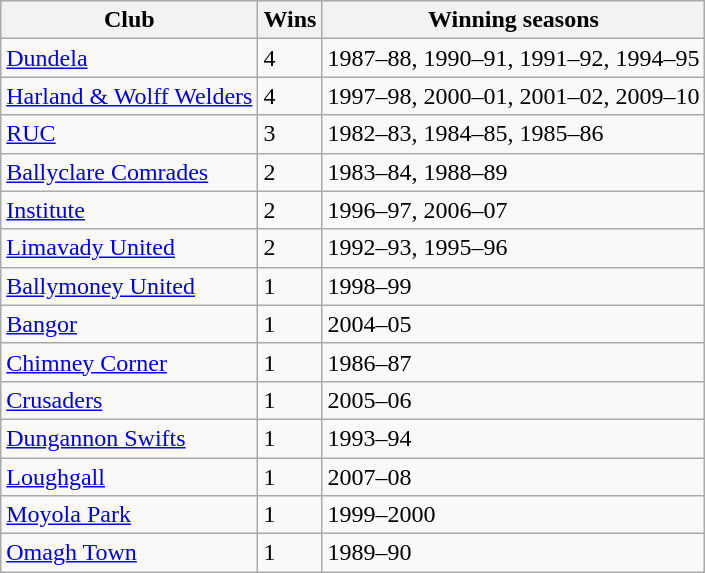<table class="wikitable">
<tr>
<th>Club</th>
<th>Wins</th>
<th>Winning seasons</th>
</tr>
<tr>
<td><a href='#'>Dundela</a></td>
<td>4</td>
<td>1987–88, 1990–91, 1991–92, 1994–95</td>
</tr>
<tr>
<td><a href='#'>Harland & Wolff Welders</a></td>
<td>4</td>
<td>1997–98, 2000–01, 2001–02, 2009–10</td>
</tr>
<tr>
<td><a href='#'>RUC</a></td>
<td>3</td>
<td>1982–83, 1984–85, 1985–86</td>
</tr>
<tr>
<td><a href='#'>Ballyclare Comrades</a></td>
<td>2</td>
<td>1983–84, 1988–89</td>
</tr>
<tr>
<td><a href='#'>Institute</a></td>
<td>2</td>
<td>1996–97, 2006–07</td>
</tr>
<tr>
<td><a href='#'>Limavady United</a></td>
<td>2</td>
<td>1992–93, 1995–96</td>
</tr>
<tr>
<td><a href='#'>Ballymoney United</a></td>
<td>1</td>
<td>1998–99</td>
</tr>
<tr>
<td><a href='#'>Bangor</a></td>
<td>1</td>
<td>2004–05</td>
</tr>
<tr>
<td><a href='#'>Chimney Corner</a></td>
<td>1</td>
<td>1986–87</td>
</tr>
<tr>
<td><a href='#'>Crusaders</a></td>
<td>1</td>
<td>2005–06</td>
</tr>
<tr>
<td><a href='#'>Dungannon Swifts</a></td>
<td>1</td>
<td>1993–94</td>
</tr>
<tr>
<td><a href='#'>Loughgall</a></td>
<td>1</td>
<td>2007–08</td>
</tr>
<tr>
<td><a href='#'>Moyola Park</a></td>
<td>1</td>
<td>1999–2000</td>
</tr>
<tr>
<td><a href='#'>Omagh Town</a></td>
<td>1</td>
<td>1989–90</td>
</tr>
</table>
